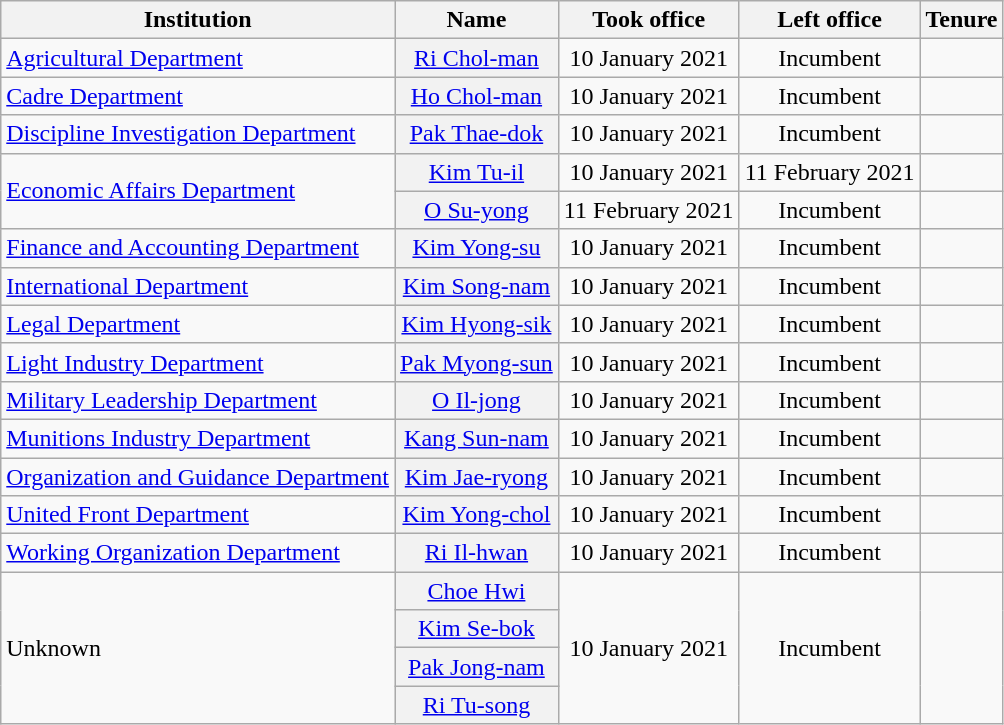<table class="wikitable">
<tr>
<th>Institution</th>
<th>Name</th>
<th>Took office</th>
<th>Left office</th>
<th>Tenure</th>
</tr>
<tr>
<td><a href='#'>Agricultural Department</a></td>
<th align="center" scope="row" style="font-weight:normal;"><a href='#'>Ri Chol-man</a></th>
<td align="center">10 January 2021</td>
<td align="center">Incumbent</td>
<td align="center"></td>
</tr>
<tr>
<td><a href='#'>Cadre Department</a></td>
<th align="center" scope="row" style="font-weight:normal;"><a href='#'>Ho Chol-man</a></th>
<td align="center">10 January 2021</td>
<td align="center">Incumbent</td>
<td align="center"></td>
</tr>
<tr>
<td><a href='#'>Discipline Investigation Department</a></td>
<th align="center" scope="row" style="font-weight:normal;"><a href='#'>Pak Thae-dok</a></th>
<td align="center">10 January 2021</td>
<td align="center">Incumbent</td>
<td align="center"></td>
</tr>
<tr>
<td rowspan="2"><a href='#'>Economic Affairs Department</a></td>
<th align="center" scope="row" style="font-weight:normal;"><a href='#'>Kim Tu-il</a></th>
<td align="center">10 January 2021</td>
<td align="center">11 February 2021</td>
<td align="center"></td>
</tr>
<tr>
<th align="center" scope="row" style="font-weight:normal;"><a href='#'>O Su-yong</a></th>
<td align="center">11 February 2021</td>
<td align="center">Incumbent</td>
<td align="center"></td>
</tr>
<tr>
<td><a href='#'>Finance and Accounting Department</a></td>
<th align="center" scope="row" style="font-weight:normal;"><a href='#'>Kim Yong-su</a></th>
<td align="center">10 January 2021</td>
<td align="center">Incumbent</td>
<td align="center"></td>
</tr>
<tr>
<td><a href='#'>International Department</a></td>
<th align="center" scope="row" style="font-weight:normal;"><a href='#'>Kim Song-nam</a></th>
<td align="center">10 January 2021</td>
<td align="center">Incumbent</td>
<td align="center"></td>
</tr>
<tr>
<td><a href='#'>Legal Department</a></td>
<th align="center" scope="row" style="font-weight:normal;"><a href='#'>Kim Hyong-sik</a></th>
<td align="center">10 January 2021</td>
<td align="center">Incumbent</td>
<td align="center"></td>
</tr>
<tr>
<td><a href='#'>Light Industry Department</a></td>
<th align="center" scope="row" style="font-weight:normal;"><a href='#'>Pak Myong-sun</a></th>
<td align="center">10 January 2021</td>
<td align="center">Incumbent</td>
<td align="center"></td>
</tr>
<tr>
<td><a href='#'>Military Leadership Department</a></td>
<th align="center" scope="row" style="font-weight:normal;"><a href='#'>O Il-jong</a></th>
<td align="center">10 January 2021</td>
<td align="center">Incumbent</td>
<td align="center"></td>
</tr>
<tr>
<td><a href='#'>Munitions Industry Department</a></td>
<th align="center" scope="row" style="font-weight:normal;"><a href='#'>Kang Sun-nam</a></th>
<td align="center">10 January 2021</td>
<td align="center">Incumbent</td>
<td align="center"></td>
</tr>
<tr>
<td><a href='#'>Organization and Guidance Department</a></td>
<th align="center" scope="row" style="font-weight:normal;"><a href='#'>Kim Jae-ryong</a></th>
<td align="center">10 January 2021</td>
<td align="center">Incumbent</td>
<td align="center"></td>
</tr>
<tr>
<td><a href='#'>United Front Department</a></td>
<th align="center" scope="row" style="font-weight:normal;"><a href='#'>Kim Yong-chol</a></th>
<td align="center">10 January 2021</td>
<td align="center">Incumbent</td>
<td align="center"></td>
</tr>
<tr>
<td><a href='#'>Working Organization Department</a></td>
<th align="center" scope="row" style="font-weight:normal;"><a href='#'>Ri Il-hwan</a></th>
<td align="center">10 January 2021</td>
<td align="center">Incumbent</td>
<td align="center"></td>
</tr>
<tr>
<td rowspan="4">Unknown</td>
<th align="center" style="font-weight:normal;"><a href='#'>Choe Hwi</a></th>
<td rowspan="4" align="center">10 January 2021</td>
<td rowspan="4" align="center">Incumbent</td>
<td rowspan="4" align="center"></td>
</tr>
<tr>
<th align="center" style="font-weight:normal;"><a href='#'>Kim Se-bok</a></th>
</tr>
<tr>
<th align="center" style="font-weight:normal;"><a href='#'>Pak Jong-nam</a></th>
</tr>
<tr>
<th align="center" style="font-weight:normal;"><a href='#'>Ri Tu-song</a></th>
</tr>
</table>
